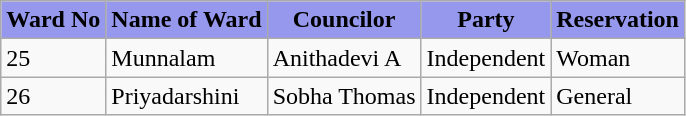<table class="wikitable">
<tr>
<th style="font-weight:bold; background-color:#9698ed;">Ward No</th>
<th style="font-weight:bold; background-color:#9698ed;">Name of Ward</th>
<th style="font-weight:bold; background-color:#9698ed;">Councilor</th>
<th style="font-weight:bold; background-color:#9698ed;">Party</th>
<th style="font-weight:bold; background-color:#9698ed;">Reservation</th>
</tr>
<tr>
<td>25</td>
<td>Munnalam</td>
<td>Anithadevi A</td>
<td>Independent</td>
<td>Woman</td>
</tr>
<tr>
<td>26</td>
<td>Priyadarshini</td>
<td>Sobha Thomas</td>
<td>Independent</td>
<td>General</td>
</tr>
</table>
